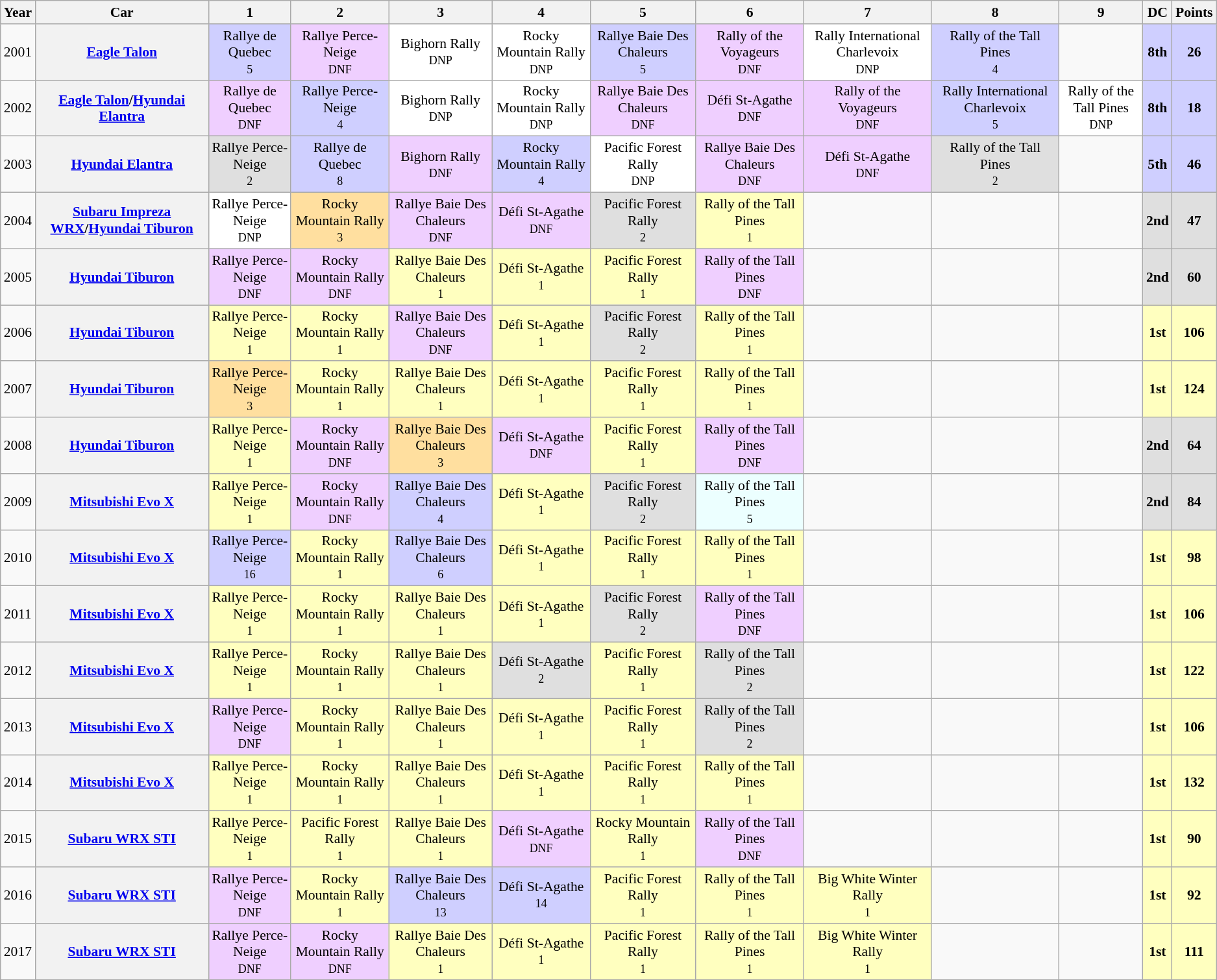<table class="wikitable" border="1" style="text-align:center; font-size:90%;">
<tr>
<th>Year</th>
<th>Car</th>
<th>1</th>
<th>2</th>
<th>3</th>
<th>4</th>
<th>5</th>
<th>6</th>
<th>7</th>
<th>8</th>
<th>9</th>
<th>DC</th>
<th>Points</th>
</tr>
<tr>
<td>2001</td>
<th><a href='#'>Eagle Talon</a></th>
<td style="background:#CFCFFF;">Rallye de Quebec<br><small>5</small></td>
<td style="background:#EFCFFF;">Rallye Perce-Neige<br><small>DNF</small></td>
<td style="background:#FFFFFF;">Bighorn Rally<br><small>DNP</small></td>
<td style="background:#FFFFFF;">Rocky Mountain Rally<br><small>DNP</small></td>
<td style="background:#CFCFFF;">Rallye Baie Des Chaleurs<br><small>5</small></td>
<td style="background:#EFCFFF;">Rally of the Voyageurs<br><small>DNF</small></td>
<td style="background:#FFFFFF;">Rally International Charlevoix<br><small>DNP</small></td>
<td style="background:#CFCFFF;">Rally of the Tall Pines<br><small>4</small></td>
<td></td>
<td align="center" style="background:#CFCFFF;"><strong>8th</strong></td>
<td align="center" style="background:#CFCFFF;"><strong>26</strong></td>
</tr>
<tr>
<td>2002</td>
<th><a href='#'>Eagle Talon</a>/<a href='#'>Hyundai Elantra</a></th>
<td style="background:#EFCFFF;">Rallye de Quebec<br><small>DNF</small></td>
<td style="background:#CFCFFF;">Rallye Perce-Neige<br><small>4</small></td>
<td style="background:#FFFFFF;">Bighorn Rally<br><small>DNP</small></td>
<td style="background:#FFFFFF;">Rocky Mountain Rally<br><small>DNP</small></td>
<td style="background:#EFCFFF;">Rallye Baie Des Chaleurs<br><small>DNF</small></td>
<td style="background:#EFCFFF;">Défi St-Agathe<br><small>DNF</small></td>
<td style="background:#EFCFFF;">Rally of the Voyageurs<br><small>DNF</small></td>
<td style="background:#CFCFFF;">Rally International Charlevoix<br><small>5</small></td>
<td style="background:#FFFFFF;">Rally of the Tall Pines<br><small>DNP</small></td>
<td align="center" style="background:#CFCFFF;"><strong>8th</strong></td>
<td align="center" style="background:#CFCFFF;"><strong>18</strong></td>
</tr>
<tr>
<td>2003</td>
<th><a href='#'>Hyundai Elantra</a></th>
<td style="background:#DFDFDF;">Rallye Perce-Neige<br><small>2</small></td>
<td style="background:#CFCFFF;">Rallye de Quebec<br><small>8</small></td>
<td style="background:#EFCFFF;">Bighorn Rally<br><small>DNF</small></td>
<td style="background:#CFCFFF;">Rocky Mountain Rally<br><small>4</small></td>
<td style="background:#FFFFFF;">Pacific Forest Rally<br><small>DNP</small></td>
<td style="background:#EFCFFF;">Rallye Baie Des Chaleurs<br><small>DNF</small></td>
<td style="background:#EFCFFF;">Défi St-Agathe<br><small>DNF</small></td>
<td style="background:#DFDFDF;">Rally of the Tall Pines<br><small>2</small></td>
<td></td>
<td align="center" style="background:#CFCFFF;"><strong>5th</strong></td>
<td align="center" style="background:#CFCFFF;"><strong>46</strong></td>
</tr>
<tr>
<td>2004</td>
<th><a href='#'>Subaru Impreza WRX</a>/<a href='#'>Hyundai Tiburon</a></th>
<td style="background:#FFFFFF;">Rallye Perce-Neige<br><small>DNP</small></td>
<td style="background:#FFDF9F;">Rocky Mountain Rally<br><small>3</small></td>
<td style="background:#EFCFFF;">Rallye Baie Des Chaleurs<br><small>DNF</small></td>
<td style="background:#EFCFFF;">Défi St-Agathe<br><small>DNF</small></td>
<td style="background:#DFDFDF;">Pacific Forest Rally<br><small>2</small></td>
<td style="background:#FFFFBF;">Rally of the Tall Pines<br><small>1</small></td>
<td></td>
<td></td>
<td></td>
<td align="center" style="background:#DFDFDF;"><strong>2nd</strong></td>
<td align="center" style="background:#DFDFDF;"><strong>47</strong></td>
</tr>
<tr>
<td>2005</td>
<th><a href='#'>Hyundai Tiburon</a></th>
<td style="background:#EFCFFF;">Rallye Perce-Neige<br><small>DNF</small></td>
<td style="background:#EFCFFF;">Rocky Mountain Rally<br><small>DNF</small></td>
<td style="background:#FFFFBF;">Rallye Baie Des Chaleurs<br><small>1</small></td>
<td style="background:#FFFFBF;">Défi St-Agathe<br><small>1</small></td>
<td style="background:#FFFFBF;">Pacific Forest Rally<br><small>1</small></td>
<td style="background:#EFCFFF;">Rally of the Tall Pines<br><small>DNF</small></td>
<td></td>
<td></td>
<td></td>
<td align="center" style="background:#DFDFDF;"><strong>2nd</strong></td>
<td align="center" style="background:#DFDFDF;"><strong>60</strong></td>
</tr>
<tr>
<td>2006</td>
<th><a href='#'>Hyundai Tiburon</a></th>
<td style="background:#FFFFBF;">Rallye Perce-Neige<br><small>1</small></td>
<td style="background:#FFFFBF;">Rocky Mountain Rally<br><small>1</small></td>
<td style="background:#EFCFFF;">Rallye Baie Des Chaleurs<br><small>DNF</small></td>
<td style="background:#FFFFBF;">Défi St-Agathe<br><small>1</small></td>
<td style="background:#DFDFDF;">Pacific Forest Rally<br><small>2</small></td>
<td style="background:#FFFFBF;">Rally of the Tall Pines<br><small>1</small></td>
<td></td>
<td></td>
<td></td>
<td align="center" style="background:#FFFFBF;"><strong>1st</strong></td>
<td align="center" style="background:#FFFFBF;"><strong>106</strong></td>
</tr>
<tr>
<td>2007</td>
<th><a href='#'>Hyundai Tiburon</a></th>
<td style="background:#FFDF9F;">Rallye Perce-Neige<br><small>3</small></td>
<td style="background:#FFFFBF;">Rocky Mountain Rally<br><small>1</small></td>
<td style="background:#FFFFBF;">Rallye Baie Des Chaleurs<br><small>1</small></td>
<td style="background:#FFFFBF;">Défi St-Agathe<br><small>1</small></td>
<td style="background:#FFFFBF;">Pacific Forest Rally<br><small>1</small></td>
<td style="background:#FFFFBF;">Rally of the Tall Pines<br><small>1</small></td>
<td></td>
<td></td>
<td></td>
<td align="center" style="background:#FFFFBF;"><strong>1st</strong></td>
<td align="center" style="background:#FFFFBF;"><strong>124</strong></td>
</tr>
<tr>
<td>2008</td>
<th><a href='#'>Hyundai Tiburon</a></th>
<td style="background:#FFFFBF;">Rallye Perce-Neige<br><small>1</small></td>
<td style="background:#EFCFFF;">Rocky Mountain Rally<br><small>DNF</small></td>
<td style="background:#FFDF9F;">Rallye Baie Des Chaleurs<br><small>3</small></td>
<td style="background:#EFCFFF;">Défi St-Agathe<br><small>DNF</small></td>
<td style="background:#FFFFBF;">Pacific Forest Rally<br><small>1</small></td>
<td style="background:#EFCFFF;">Rally of the Tall Pines<br><small>DNF</small></td>
<td></td>
<td></td>
<td></td>
<td align="center" style="background:#DFDFDF;"><strong>2nd</strong></td>
<td align="center" style="background:#DFDFDF;"><strong>64</strong></td>
</tr>
<tr>
<td>2009</td>
<th><a href='#'>Mitsubishi Evo X</a></th>
<td style="background:#FFFFBF;">Rallye Perce-Neige<br><small>1</small></td>
<td style="background:#EFCFFF;">Rocky Mountain Rally<br><small>DNF</small></td>
<td style="background:#CFCFFF;">Rallye Baie Des Chaleurs<br><small>4</small></td>
<td style="background:#FFFFBF;">Défi St-Agathe<br><small>1</small></td>
<td style="background:#DFDFDF;">Pacific Forest Rally<br><small>2</small></td>
<td style="background:#ECFFFF;">Rally of the Tall Pines<br><small>5</small></td>
<td></td>
<td></td>
<td></td>
<td align="center" style="background:#DFDFDF;"><strong>2nd</strong></td>
<td align="center" style="background:#DFDFDF;"><strong>84</strong></td>
</tr>
<tr>
<td>2010</td>
<th><a href='#'>Mitsubishi Evo X</a></th>
<td style="background:#CFCFFF;">Rallye Perce-Neige<br><small>16</small></td>
<td style="background:#FFFFBF;">Rocky Mountain Rally<br><small>1</small></td>
<td style="background:#CFCFFF;">Rallye Baie Des Chaleurs<br><small>6</small></td>
<td style="background:#FFFFBF;">Défi St-Agathe<br><small>1</small></td>
<td style="background:#FFFFBF;">Pacific Forest Rally<br><small>1</small></td>
<td style="background:#FFFFBF;">Rally of the Tall Pines<br><small>1</small></td>
<td></td>
<td></td>
<td></td>
<td align="center" style="background:#FFFFBF;"><strong>1st</strong></td>
<td align="center" style="background:#FFFFBF;"><strong>98</strong></td>
</tr>
<tr>
<td>2011</td>
<th><a href='#'>Mitsubishi Evo X</a></th>
<td style="background:#FFFFBF;">Rallye Perce-Neige<br><small>1</small></td>
<td style="background:#FFFFBF;">Rocky Mountain Rally<br><small>1</small></td>
<td style="background:#FFFFBF;">Rallye Baie Des Chaleurs<br><small>1</small></td>
<td style="background:#FFFFBF;">Défi St-Agathe<br><small>1</small></td>
<td style="background:#DFDFDF;">Pacific Forest Rally<br><small>2</small></td>
<td style="background:#EFCFFF;">Rally of the Tall Pines<br><small>DNF</small></td>
<td></td>
<td></td>
<td></td>
<td align="center" style="background:#FFFFBF;"><strong>1st</strong></td>
<td align="center" style="background:#FFFFBF;"><strong>106</strong></td>
</tr>
<tr>
<td>2012</td>
<th><a href='#'>Mitsubishi Evo X</a></th>
<td style="background:#FFFFBF;">Rallye Perce-Neige<br><small>1</small></td>
<td style="background:#FFFFBF;">Rocky Mountain Rally<br><small>1</small></td>
<td style="background:#FFFFBF;">Rallye Baie Des Chaleurs<br><small>1</small></td>
<td style="background:#DFDFDF;">Défi St-Agathe<br><small>2</small></td>
<td style="background:#FFFFBF;">Pacific Forest Rally<br><small>1</small></td>
<td style="background:#DFDFDF;">Rally of the Tall Pines<br><small>2</small></td>
<td></td>
<td></td>
<td></td>
<td align="center" style="background:#FFFFBF;"><strong>1st</strong></td>
<td align="center" style="background:#FFFFBF;"><strong>122</strong></td>
</tr>
<tr>
<td>2013</td>
<th><a href='#'>Mitsubishi Evo X</a></th>
<td style="background:#EFCFFF;">Rallye Perce-Neige<br><small>DNF</small></td>
<td style="background:#FFFFBF;">Rocky Mountain Rally<br><small>1</small></td>
<td style="background:#FFFFBF;">Rallye Baie Des Chaleurs<br><small>1</small></td>
<td style="background:#FFFFBF;">Défi St-Agathe<br><small>1</small></td>
<td style="background:#FFFFBF;">Pacific Forest Rally<br><small>1</small></td>
<td style="background:#DFDFDF;">Rally of the Tall Pines<br><small>2</small></td>
<td></td>
<td></td>
<td></td>
<td align="center" style="background:#FFFFBF;"><strong>1st</strong></td>
<td align="center" style="background:#FFFFBF;"><strong>106</strong></td>
</tr>
<tr>
<td>2014</td>
<th><a href='#'>Mitsubishi Evo X</a></th>
<td style="background:#FFFFBF;">Rallye Perce-Neige<br><small>1</small></td>
<td style="background:#FFFFBF;">Rocky Mountain Rally<br><small>1</small></td>
<td style="background:#FFFFBF;">Rallye Baie Des Chaleurs<br><small>1</small></td>
<td style="background:#FFFFBF;">Défi St-Agathe<br><small>1</small></td>
<td style="background:#FFFFBF;">Pacific Forest Rally<br><small>1</small></td>
<td style="background:#FFFFBF;">Rally of the Tall Pines<br><small>1</small></td>
<td></td>
<td></td>
<td></td>
<td align="center" style="background:#FFFFBF;"><strong>1st</strong></td>
<td align="center" style="background:#FFFFBF;"><strong>132</strong></td>
</tr>
<tr>
<td>2015</td>
<th><a href='#'>Subaru WRX STI</a></th>
<td style="background:#FFFFBF;">Rallye Perce-Neige<br><small>1</small></td>
<td style="background:#FFFFBF;">Pacific Forest Rally<br><small>1</small></td>
<td style="background:#FFFFBF;">Rallye Baie Des Chaleurs<br><small>1</small></td>
<td style="background:#EFCFFF;">Défi St-Agathe<br><small>DNF</small></td>
<td style="background:#FFFFBF;">Rocky Mountain Rally<br><small>1</small></td>
<td style="background:#EFCFFF;">Rally of the Tall Pines<br><small>DNF</small></td>
<td></td>
<td></td>
<td></td>
<td align="center" style="background:#FFFFBF;"><strong>1st</strong></td>
<td align="center" style="background:#FFFFBF;"><strong>90</strong></td>
</tr>
<tr>
<td>2016</td>
<th><a href='#'>Subaru WRX STI</a></th>
<td style="background:#EFCFFF;">Rallye Perce-Neige<br><small>DNF</small></td>
<td style="background:#FFFFBF;">Rocky Mountain Rally<br><small>1</small></td>
<td style="background:#CFCFFF;">Rallye Baie Des Chaleurs<br><small>13</small></td>
<td style="background:#CFCFFF;">Défi St-Agathe<br><small>14</small></td>
<td style="background:#FFFFBF;">Pacific Forest Rally<br><small>1</small></td>
<td style="background:#FFFFBF;">Rally of the Tall Pines<br><small>1</small></td>
<td style="background:#FFFFBF;">Big White Winter Rally<br><small>1</small></td>
<td></td>
<td></td>
<td align="center" style="background:#FFFFBF;"><strong>1st</strong></td>
<td align="center" style="background:#FFFFBF;"><strong>92</strong></td>
</tr>
<tr>
<td>2017</td>
<th><a href='#'>Subaru WRX STI</a></th>
<td style="background:#EFCFFF;">Rallye Perce-Neige<br><small>DNF</small></td>
<td style="background:#EFCFFF;">Rocky Mountain Rally<br><small>DNF</small></td>
<td style="background:#FFFFBF;">Rallye Baie Des Chaleurs<br><small>1</small></td>
<td style="background:#FFFFBF;">Défi St-Agathe<br><small>1</small></td>
<td style="background:#FFFFBF;">Pacific Forest Rally<br><small>1</small></td>
<td style="background:#FFFFBF;">Rally of the Tall Pines<br><small>1</small></td>
<td style="background:#FFFFBF;">Big White Winter Rally<br><small>1</small></td>
<td></td>
<td></td>
<td align="center" style="background:#FFFFBF;"><strong>1st</strong></td>
<td align="center" style="background:#FFFFBF;"><strong>111</strong></td>
</tr>
</table>
